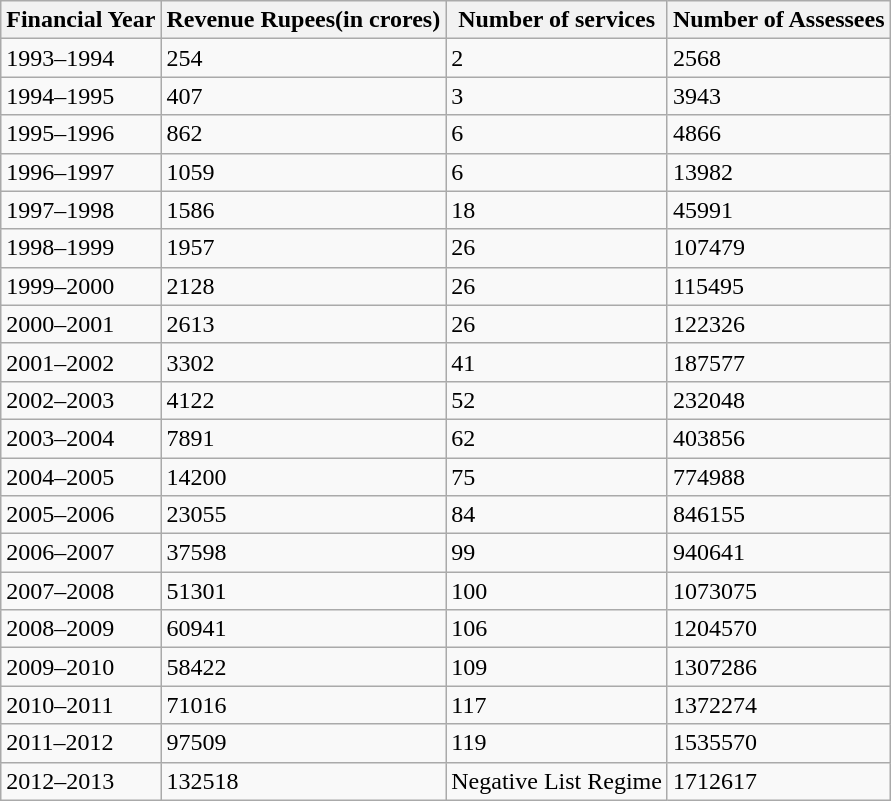<table class="wikitable">
<tr>
<th>Financial Year</th>
<th>Revenue Rupees(in crores)</th>
<th>Number of services</th>
<th>Number of Assessees</th>
</tr>
<tr>
<td>1993–1994</td>
<td>254</td>
<td>2</td>
<td>2568</td>
</tr>
<tr>
<td>1994–1995</td>
<td>407</td>
<td>3</td>
<td>3943</td>
</tr>
<tr>
<td>1995–1996</td>
<td>862</td>
<td>6</td>
<td>4866</td>
</tr>
<tr>
<td>1996–1997</td>
<td>1059</td>
<td>6</td>
<td>13982</td>
</tr>
<tr>
<td>1997–1998</td>
<td>1586</td>
<td>18</td>
<td>45991</td>
</tr>
<tr>
<td>1998–1999</td>
<td>1957</td>
<td>26</td>
<td>107479</td>
</tr>
<tr>
<td>1999–2000</td>
<td>2128</td>
<td>26</td>
<td>115495</td>
</tr>
<tr>
<td>2000–2001</td>
<td>2613</td>
<td>26</td>
<td>122326</td>
</tr>
<tr>
<td>2001–2002</td>
<td>3302</td>
<td>41</td>
<td>187577</td>
</tr>
<tr>
<td>2002–2003</td>
<td>4122</td>
<td>52</td>
<td>232048</td>
</tr>
<tr>
<td>2003–2004</td>
<td>7891</td>
<td>62</td>
<td>403856</td>
</tr>
<tr>
<td>2004–2005</td>
<td>14200</td>
<td>75</td>
<td>774988</td>
</tr>
<tr>
<td>2005–2006</td>
<td>23055</td>
<td>84</td>
<td>846155</td>
</tr>
<tr>
<td>2006–2007</td>
<td>37598</td>
<td>99</td>
<td>940641</td>
</tr>
<tr>
<td>2007–2008</td>
<td>51301</td>
<td>100</td>
<td>1073075</td>
</tr>
<tr>
<td>2008–2009</td>
<td>60941</td>
<td>106</td>
<td>1204570</td>
</tr>
<tr>
<td>2009–2010</td>
<td>58422</td>
<td>109</td>
<td>1307286</td>
</tr>
<tr>
<td>2010–2011</td>
<td>71016</td>
<td>117</td>
<td>1372274</td>
</tr>
<tr>
<td>2011–2012</td>
<td>97509</td>
<td>119</td>
<td>1535570</td>
</tr>
<tr>
<td>2012–2013</td>
<td>132518</td>
<td>Negative List Regime</td>
<td>1712617</td>
</tr>
</table>
